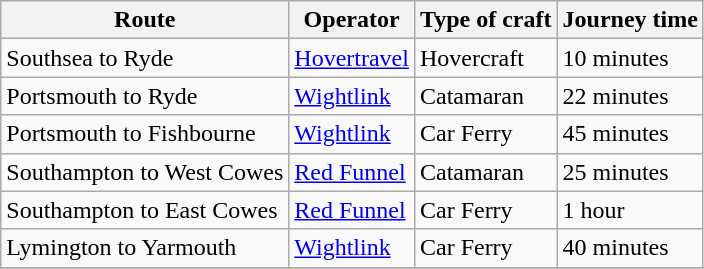<table class="wikitable">
<tr>
<th>Route</th>
<th>Operator</th>
<th>Type of craft</th>
<th>Journey time</th>
</tr>
<tr>
<td>Southsea to Ryde</td>
<td><a href='#'>Hovertravel</a></td>
<td>Hovercraft</td>
<td>10 minutes</td>
</tr>
<tr>
<td>Portsmouth to Ryde</td>
<td><a href='#'>Wightlink</a></td>
<td>Catamaran</td>
<td>22 minutes</td>
</tr>
<tr>
<td>Portsmouth to Fishbourne</td>
<td><a href='#'>Wightlink</a></td>
<td>Car Ferry</td>
<td>45 minutes</td>
</tr>
<tr>
<td>Southampton to West Cowes</td>
<td><a href='#'>Red Funnel</a></td>
<td>Catamaran</td>
<td>25 minutes</td>
</tr>
<tr>
<td>Southampton to East Cowes</td>
<td><a href='#'>Red Funnel</a></td>
<td>Car Ferry</td>
<td>1 hour</td>
</tr>
<tr>
<td>Lymington to Yarmouth</td>
<td><a href='#'>Wightlink</a></td>
<td>Car Ferry</td>
<td>40 minutes</td>
</tr>
<tr>
</tr>
</table>
